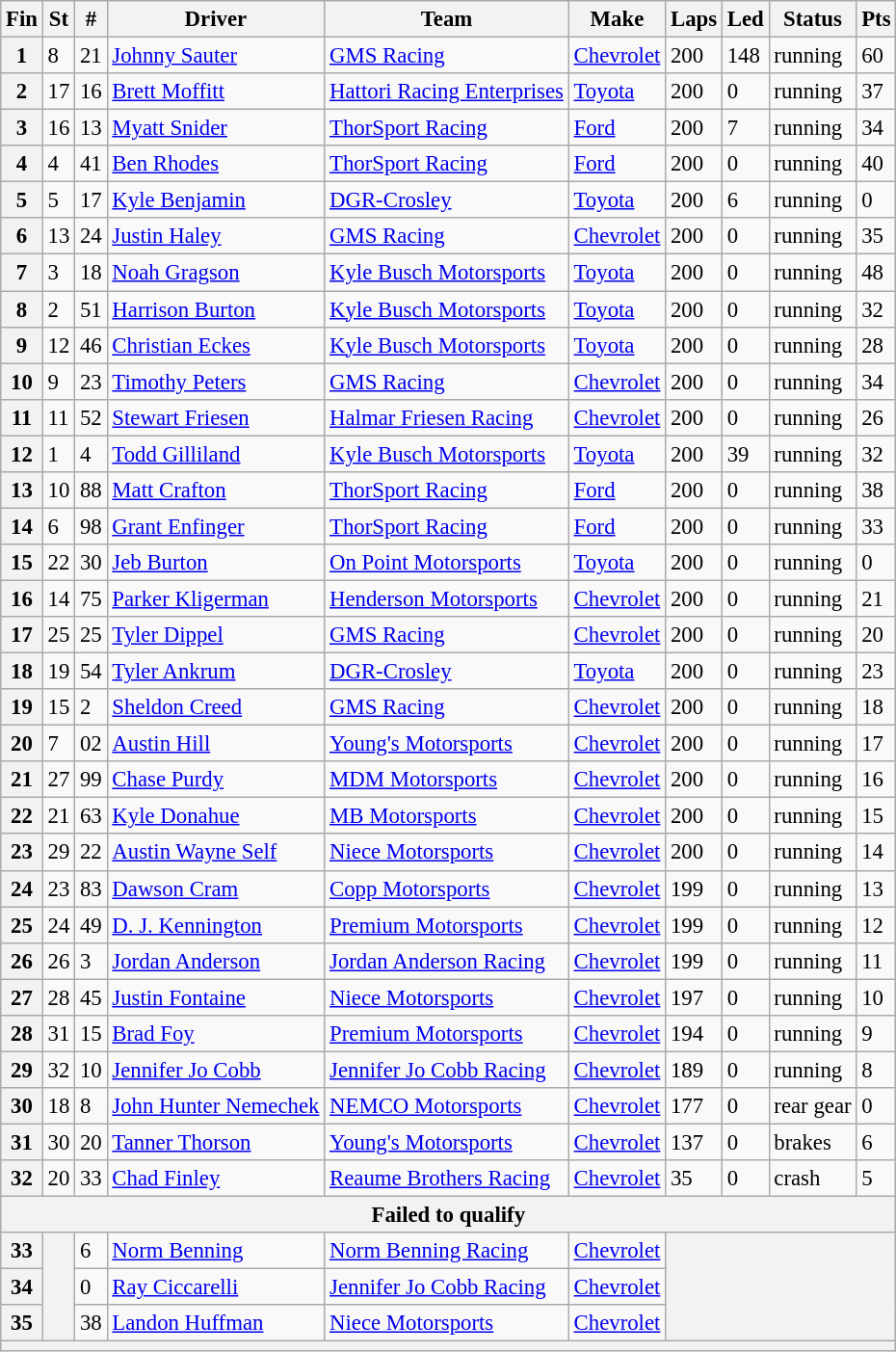<table class="wikitable" style="font-size:95%">
<tr>
<th>Fin</th>
<th>St</th>
<th>#</th>
<th>Driver</th>
<th>Team</th>
<th>Make</th>
<th>Laps</th>
<th>Led</th>
<th>Status</th>
<th>Pts</th>
</tr>
<tr>
<th>1</th>
<td>8</td>
<td>21</td>
<td><a href='#'>Johnny Sauter</a></td>
<td><a href='#'>GMS Racing</a></td>
<td><a href='#'>Chevrolet</a></td>
<td>200</td>
<td>148</td>
<td>running</td>
<td>60</td>
</tr>
<tr>
<th>2</th>
<td>17</td>
<td>16</td>
<td><a href='#'>Brett Moffitt</a></td>
<td><a href='#'>Hattori Racing Enterprises</a></td>
<td><a href='#'>Toyota</a></td>
<td>200</td>
<td>0</td>
<td>running</td>
<td>37</td>
</tr>
<tr>
<th>3</th>
<td>16</td>
<td>13</td>
<td><a href='#'>Myatt Snider</a></td>
<td><a href='#'>ThorSport Racing</a></td>
<td><a href='#'>Ford</a></td>
<td>200</td>
<td>7</td>
<td>running</td>
<td>34</td>
</tr>
<tr>
<th>4</th>
<td>4</td>
<td>41</td>
<td><a href='#'>Ben Rhodes</a></td>
<td><a href='#'>ThorSport Racing</a></td>
<td><a href='#'>Ford</a></td>
<td>200</td>
<td>0</td>
<td>running</td>
<td>40</td>
</tr>
<tr>
<th>5</th>
<td>5</td>
<td>17</td>
<td><a href='#'>Kyle Benjamin</a></td>
<td><a href='#'>DGR-Crosley</a></td>
<td><a href='#'>Toyota</a></td>
<td>200</td>
<td>6</td>
<td>running</td>
<td>0</td>
</tr>
<tr>
<th>6</th>
<td>13</td>
<td>24</td>
<td><a href='#'>Justin Haley</a></td>
<td><a href='#'>GMS Racing</a></td>
<td><a href='#'>Chevrolet</a></td>
<td>200</td>
<td>0</td>
<td>running</td>
<td>35</td>
</tr>
<tr>
<th>7</th>
<td>3</td>
<td>18</td>
<td><a href='#'>Noah Gragson</a></td>
<td><a href='#'>Kyle Busch Motorsports</a></td>
<td><a href='#'>Toyota</a></td>
<td>200</td>
<td>0</td>
<td>running</td>
<td>48</td>
</tr>
<tr>
<th>8</th>
<td>2</td>
<td>51</td>
<td><a href='#'>Harrison Burton</a></td>
<td><a href='#'>Kyle Busch Motorsports</a></td>
<td><a href='#'>Toyota</a></td>
<td>200</td>
<td>0</td>
<td>running</td>
<td>32</td>
</tr>
<tr>
<th>9</th>
<td>12</td>
<td>46</td>
<td><a href='#'>Christian Eckes</a></td>
<td><a href='#'>Kyle Busch Motorsports</a></td>
<td><a href='#'>Toyota</a></td>
<td>200</td>
<td>0</td>
<td>running</td>
<td>28</td>
</tr>
<tr>
<th>10</th>
<td>9</td>
<td>23</td>
<td><a href='#'>Timothy Peters</a></td>
<td><a href='#'>GMS Racing</a></td>
<td><a href='#'>Chevrolet</a></td>
<td>200</td>
<td>0</td>
<td>running</td>
<td>34</td>
</tr>
<tr>
<th>11</th>
<td>11</td>
<td>52</td>
<td><a href='#'>Stewart Friesen</a></td>
<td><a href='#'>Halmar Friesen Racing</a></td>
<td><a href='#'>Chevrolet</a></td>
<td>200</td>
<td>0</td>
<td>running</td>
<td>26</td>
</tr>
<tr>
<th>12</th>
<td>1</td>
<td>4</td>
<td><a href='#'>Todd Gilliland</a></td>
<td><a href='#'>Kyle Busch Motorsports</a></td>
<td><a href='#'>Toyota</a></td>
<td>200</td>
<td>39</td>
<td>running</td>
<td>32</td>
</tr>
<tr>
<th>13</th>
<td>10</td>
<td>88</td>
<td><a href='#'>Matt Crafton</a></td>
<td><a href='#'>ThorSport Racing</a></td>
<td><a href='#'>Ford</a></td>
<td>200</td>
<td>0</td>
<td>running</td>
<td>38</td>
</tr>
<tr>
<th>14</th>
<td>6</td>
<td>98</td>
<td><a href='#'>Grant Enfinger</a></td>
<td><a href='#'>ThorSport Racing</a></td>
<td><a href='#'>Ford</a></td>
<td>200</td>
<td>0</td>
<td>running</td>
<td>33</td>
</tr>
<tr>
<th>15</th>
<td>22</td>
<td>30</td>
<td><a href='#'>Jeb Burton</a></td>
<td><a href='#'>On Point Motorsports</a></td>
<td><a href='#'>Toyota</a></td>
<td>200</td>
<td>0</td>
<td>running</td>
<td>0</td>
</tr>
<tr>
<th>16</th>
<td>14</td>
<td>75</td>
<td><a href='#'>Parker Kligerman</a></td>
<td><a href='#'>Henderson Motorsports</a></td>
<td><a href='#'>Chevrolet</a></td>
<td>200</td>
<td>0</td>
<td>running</td>
<td>21</td>
</tr>
<tr>
<th>17</th>
<td>25</td>
<td>25</td>
<td><a href='#'>Tyler Dippel</a></td>
<td><a href='#'>GMS Racing</a></td>
<td><a href='#'>Chevrolet</a></td>
<td>200</td>
<td>0</td>
<td>running</td>
<td>20</td>
</tr>
<tr>
<th>18</th>
<td>19</td>
<td>54</td>
<td><a href='#'>Tyler Ankrum</a></td>
<td><a href='#'>DGR-Crosley</a></td>
<td><a href='#'>Toyota</a></td>
<td>200</td>
<td>0</td>
<td>running</td>
<td>23</td>
</tr>
<tr>
<th>19</th>
<td>15</td>
<td>2</td>
<td><a href='#'>Sheldon Creed</a></td>
<td><a href='#'>GMS Racing</a></td>
<td><a href='#'>Chevrolet</a></td>
<td>200</td>
<td>0</td>
<td>running</td>
<td>18</td>
</tr>
<tr>
<th>20</th>
<td>7</td>
<td>02</td>
<td><a href='#'>Austin Hill</a></td>
<td><a href='#'>Young's Motorsports</a></td>
<td><a href='#'>Chevrolet</a></td>
<td>200</td>
<td>0</td>
<td>running</td>
<td>17</td>
</tr>
<tr>
<th>21</th>
<td>27</td>
<td>99</td>
<td><a href='#'>Chase Purdy</a></td>
<td><a href='#'>MDM Motorsports</a></td>
<td><a href='#'>Chevrolet</a></td>
<td>200</td>
<td>0</td>
<td>running</td>
<td>16</td>
</tr>
<tr>
<th>22</th>
<td>21</td>
<td>63</td>
<td><a href='#'>Kyle Donahue</a></td>
<td><a href='#'>MB Motorsports</a></td>
<td><a href='#'>Chevrolet</a></td>
<td>200</td>
<td>0</td>
<td>running</td>
<td>15</td>
</tr>
<tr>
<th>23</th>
<td>29</td>
<td>22</td>
<td><a href='#'>Austin Wayne Self</a></td>
<td><a href='#'>Niece Motorsports</a></td>
<td><a href='#'>Chevrolet</a></td>
<td>200</td>
<td>0</td>
<td>running</td>
<td>14</td>
</tr>
<tr>
<th>24</th>
<td>23</td>
<td>83</td>
<td><a href='#'>Dawson Cram</a></td>
<td><a href='#'>Copp Motorsports</a></td>
<td><a href='#'>Chevrolet</a></td>
<td>199</td>
<td>0</td>
<td>running</td>
<td>13</td>
</tr>
<tr>
<th>25</th>
<td>24</td>
<td>49</td>
<td><a href='#'>D. J. Kennington</a></td>
<td><a href='#'>Premium Motorsports</a></td>
<td><a href='#'>Chevrolet</a></td>
<td>199</td>
<td>0</td>
<td>running</td>
<td>12</td>
</tr>
<tr>
<th>26</th>
<td>26</td>
<td>3</td>
<td><a href='#'>Jordan Anderson</a></td>
<td><a href='#'>Jordan Anderson Racing</a></td>
<td><a href='#'>Chevrolet</a></td>
<td>199</td>
<td>0</td>
<td>running</td>
<td>11</td>
</tr>
<tr>
<th>27</th>
<td>28</td>
<td>45</td>
<td><a href='#'>Justin Fontaine</a></td>
<td><a href='#'>Niece Motorsports</a></td>
<td><a href='#'>Chevrolet</a></td>
<td>197</td>
<td>0</td>
<td>running</td>
<td>10</td>
</tr>
<tr>
<th>28</th>
<td>31</td>
<td>15</td>
<td><a href='#'>Brad Foy</a></td>
<td><a href='#'>Premium Motorsports</a></td>
<td><a href='#'>Chevrolet</a></td>
<td>194</td>
<td>0</td>
<td>running</td>
<td>9</td>
</tr>
<tr>
<th>29</th>
<td>32</td>
<td>10</td>
<td><a href='#'>Jennifer Jo Cobb</a></td>
<td><a href='#'>Jennifer Jo Cobb Racing</a></td>
<td><a href='#'>Chevrolet</a></td>
<td>189</td>
<td>0</td>
<td>running</td>
<td>8</td>
</tr>
<tr>
<th>30</th>
<td>18</td>
<td>8</td>
<td><a href='#'>John Hunter Nemechek</a></td>
<td><a href='#'>NEMCO Motorsports</a></td>
<td><a href='#'>Chevrolet</a></td>
<td>177</td>
<td>0</td>
<td>rear gear</td>
<td>0</td>
</tr>
<tr>
<th>31</th>
<td>30</td>
<td>20</td>
<td><a href='#'>Tanner Thorson</a></td>
<td><a href='#'>Young's Motorsports</a></td>
<td><a href='#'>Chevrolet</a></td>
<td>137</td>
<td>0</td>
<td>brakes</td>
<td>6</td>
</tr>
<tr>
<th>32</th>
<td>20</td>
<td>33</td>
<td><a href='#'>Chad Finley</a></td>
<td><a href='#'>Reaume Brothers Racing</a></td>
<td><a href='#'>Chevrolet</a></td>
<td>35</td>
<td>0</td>
<td>crash</td>
<td>5</td>
</tr>
<tr>
<th colspan="10">Failed to qualify</th>
</tr>
<tr>
<th>33</th>
<th rowspan="3"></th>
<td>6</td>
<td><a href='#'>Norm Benning</a></td>
<td><a href='#'>Norm Benning Racing</a></td>
<td><a href='#'>Chevrolet</a></td>
<th colspan="4" rowspan="3"></th>
</tr>
<tr>
<th>34</th>
<td>0</td>
<td><a href='#'>Ray Ciccarelli</a></td>
<td><a href='#'>Jennifer Jo Cobb Racing</a></td>
<td><a href='#'>Chevrolet</a></td>
</tr>
<tr>
<th>35</th>
<td>38</td>
<td><a href='#'>Landon Huffman</a></td>
<td><a href='#'>Niece Motorsports</a></td>
<td><a href='#'>Chevrolet</a></td>
</tr>
<tr>
<th colspan="10"></th>
</tr>
</table>
